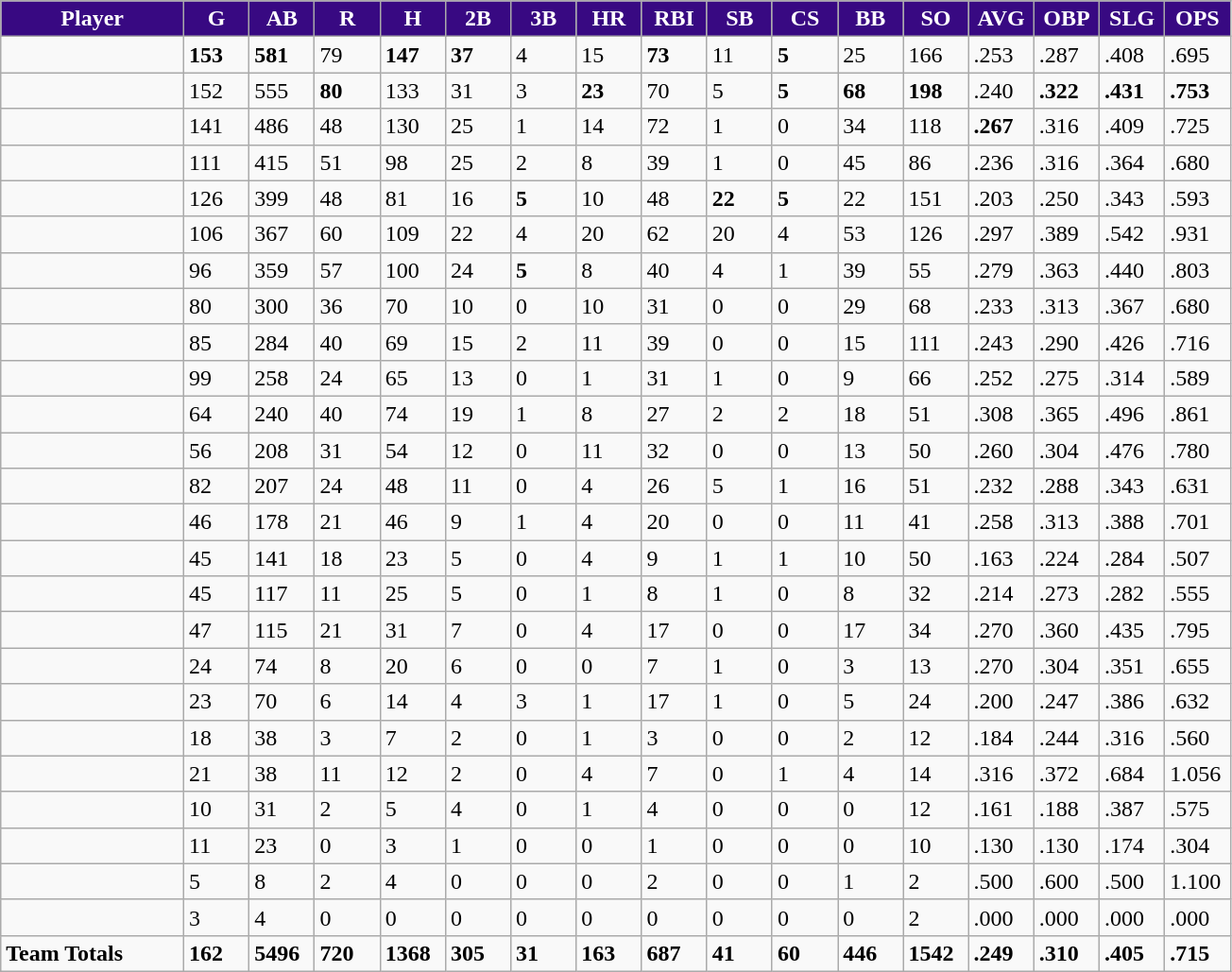<table class="wikitable sortable">
<tr>
<th style="background:#380982; color:#FFF; width:14%;">Player</th>
<th style="background:#380982; color:#FFF; width:5%;">G</th>
<th style="background:#380982; color:#FFF; width:5%;">AB</th>
<th style="background:#380982; color:#FFF; width:5%;">R</th>
<th style="background:#380982; color:#FFF; width:5%;">H</th>
<th style="background:#380982; color:#FFF; width:5%;">2B</th>
<th style="background:#380982; color:#FFF; width:5%;">3B</th>
<th style="background:#380982; color:#FFF; width:5%;">HR</th>
<th style="background:#380982; color:#FFF; width:5%;">RBI</th>
<th style="background:#380982; color:#FFF; width:5%;">SB</th>
<th style="background:#380982; color:#FFF; width:5%;">CS</th>
<th style="background:#380982; color:#FFF; width:5%;">BB</th>
<th style="background:#380982; color:#FFF; width:5%;">SO</th>
<th style="background:#380982; color:#FFF; width:5%;">AVG</th>
<th style="background:#380982; color:#FFF; width:5%;">OBP</th>
<th style="background:#380982; color:#FFF; width:5%;">SLG</th>
<th style="background:#380982; color:#FFF; width:5%;">OPS</th>
</tr>
<tr>
<td></td>
<td><strong>153</strong></td>
<td><strong>581</strong></td>
<td>79</td>
<td><strong>147</strong></td>
<td><strong>37</strong></td>
<td>4</td>
<td>15</td>
<td><strong>73</strong></td>
<td>11</td>
<td><strong>5</strong></td>
<td>25</td>
<td>166</td>
<td>.253</td>
<td>.287</td>
<td>.408</td>
<td>.695</td>
</tr>
<tr>
<td></td>
<td>152</td>
<td>555</td>
<td><strong>80</strong></td>
<td>133</td>
<td>31</td>
<td>3</td>
<td><strong>23</strong></td>
<td>70</td>
<td>5</td>
<td><strong>5</strong></td>
<td><strong>68</strong></td>
<td><strong>198</strong></td>
<td>.240</td>
<td><strong>.322</strong></td>
<td><strong>.431</strong></td>
<td><strong>.753</strong></td>
</tr>
<tr>
<td></td>
<td>141</td>
<td>486</td>
<td>48</td>
<td>130</td>
<td>25</td>
<td>1</td>
<td>14</td>
<td>72</td>
<td>1</td>
<td>0</td>
<td>34</td>
<td>118</td>
<td><strong>.267</strong></td>
<td>.316</td>
<td>.409</td>
<td>.725</td>
</tr>
<tr>
<td></td>
<td>111</td>
<td>415</td>
<td>51</td>
<td>98</td>
<td>25</td>
<td>2</td>
<td>8</td>
<td>39</td>
<td>1</td>
<td>0</td>
<td>45</td>
<td>86</td>
<td>.236</td>
<td>.316</td>
<td>.364</td>
<td>.680</td>
</tr>
<tr>
<td></td>
<td>126</td>
<td>399</td>
<td>48</td>
<td>81</td>
<td>16</td>
<td><strong>5</strong></td>
<td>10</td>
<td>48</td>
<td><strong>22</strong></td>
<td><strong>5</strong></td>
<td>22</td>
<td>151</td>
<td>.203</td>
<td>.250</td>
<td>.343</td>
<td>.593</td>
</tr>
<tr>
<td></td>
<td>106</td>
<td>367</td>
<td>60</td>
<td>109</td>
<td>22</td>
<td>4</td>
<td>20</td>
<td>62</td>
<td>20</td>
<td>4</td>
<td>53</td>
<td>126</td>
<td>.297</td>
<td>.389</td>
<td>.542</td>
<td>.931</td>
</tr>
<tr>
<td></td>
<td>96</td>
<td>359</td>
<td>57</td>
<td>100</td>
<td>24</td>
<td><strong>5</strong></td>
<td>8</td>
<td>40</td>
<td>4</td>
<td>1</td>
<td>39</td>
<td>55</td>
<td>.279</td>
<td>.363</td>
<td>.440</td>
<td>.803</td>
</tr>
<tr>
<td></td>
<td>80</td>
<td>300</td>
<td>36</td>
<td>70</td>
<td>10</td>
<td>0</td>
<td>10</td>
<td>31</td>
<td>0</td>
<td>0</td>
<td>29</td>
<td>68</td>
<td>.233</td>
<td>.313</td>
<td>.367</td>
<td>.680</td>
</tr>
<tr>
<td></td>
<td>85</td>
<td>284</td>
<td>40</td>
<td>69</td>
<td>15</td>
<td>2</td>
<td>11</td>
<td>39</td>
<td>0</td>
<td>0</td>
<td>15</td>
<td>111</td>
<td>.243</td>
<td>.290</td>
<td>.426</td>
<td>.716</td>
</tr>
<tr>
<td></td>
<td>99</td>
<td>258</td>
<td>24</td>
<td>65</td>
<td>13</td>
<td>0</td>
<td>1</td>
<td>31</td>
<td>1</td>
<td>0</td>
<td>9</td>
<td>66</td>
<td>.252</td>
<td>.275</td>
<td>.314</td>
<td>.589</td>
</tr>
<tr>
<td></td>
<td>64</td>
<td>240</td>
<td>40</td>
<td>74</td>
<td>19</td>
<td>1</td>
<td>8</td>
<td>27</td>
<td>2</td>
<td>2</td>
<td>18</td>
<td>51</td>
<td>.308</td>
<td>.365</td>
<td>.496</td>
<td>.861</td>
</tr>
<tr>
<td></td>
<td>56</td>
<td>208</td>
<td>31</td>
<td>54</td>
<td>12</td>
<td>0</td>
<td>11</td>
<td>32</td>
<td>0</td>
<td>0</td>
<td>13</td>
<td>50</td>
<td>.260</td>
<td>.304</td>
<td>.476</td>
<td>.780</td>
</tr>
<tr>
<td></td>
<td>82</td>
<td>207</td>
<td>24</td>
<td>48</td>
<td>11</td>
<td>0</td>
<td>4</td>
<td>26</td>
<td>5</td>
<td>1</td>
<td>16</td>
<td>51</td>
<td>.232</td>
<td>.288</td>
<td>.343</td>
<td>.631</td>
</tr>
<tr>
<td></td>
<td>46</td>
<td>178</td>
<td>21</td>
<td>46</td>
<td>9</td>
<td>1</td>
<td>4</td>
<td>20</td>
<td>0</td>
<td>0</td>
<td>11</td>
<td>41</td>
<td>.258</td>
<td>.313</td>
<td>.388</td>
<td>.701</td>
</tr>
<tr>
<td></td>
<td>45</td>
<td>141</td>
<td>18</td>
<td>23</td>
<td>5</td>
<td>0</td>
<td>4</td>
<td>9</td>
<td>1</td>
<td>1</td>
<td>10</td>
<td>50</td>
<td>.163</td>
<td>.224</td>
<td>.284</td>
<td>.507</td>
</tr>
<tr>
<td></td>
<td>45</td>
<td>117</td>
<td>11</td>
<td>25</td>
<td>5</td>
<td>0</td>
<td>1</td>
<td>8</td>
<td>1</td>
<td>0</td>
<td>8</td>
<td>32</td>
<td>.214</td>
<td>.273</td>
<td>.282</td>
<td>.555</td>
</tr>
<tr>
<td></td>
<td>47</td>
<td>115</td>
<td>21</td>
<td>31</td>
<td>7</td>
<td>0</td>
<td>4</td>
<td>17</td>
<td>0</td>
<td>0</td>
<td>17</td>
<td>34</td>
<td>.270</td>
<td>.360</td>
<td>.435</td>
<td>.795</td>
</tr>
<tr>
<td></td>
<td>24</td>
<td>74</td>
<td>8</td>
<td>20</td>
<td>6</td>
<td>0</td>
<td>0</td>
<td>7</td>
<td>1</td>
<td>0</td>
<td>3</td>
<td>13</td>
<td>.270</td>
<td>.304</td>
<td>.351</td>
<td>.655</td>
</tr>
<tr>
<td></td>
<td>23</td>
<td>70</td>
<td>6</td>
<td>14</td>
<td>4</td>
<td>3</td>
<td>1</td>
<td>17</td>
<td>1</td>
<td>0</td>
<td>5</td>
<td>24</td>
<td>.200</td>
<td>.247</td>
<td>.386</td>
<td>.632</td>
</tr>
<tr>
<td></td>
<td>18</td>
<td>38</td>
<td>3</td>
<td>7</td>
<td>2</td>
<td>0</td>
<td>1</td>
<td>3</td>
<td>0</td>
<td>0</td>
<td>2</td>
<td>12</td>
<td>.184</td>
<td>.244</td>
<td>.316</td>
<td>.560</td>
</tr>
<tr>
<td></td>
<td>21</td>
<td>38</td>
<td>11</td>
<td>12</td>
<td>2</td>
<td>0</td>
<td>4</td>
<td>7</td>
<td>0</td>
<td>1</td>
<td>4</td>
<td>14</td>
<td>.316</td>
<td>.372</td>
<td>.684</td>
<td>1.056</td>
</tr>
<tr>
<td></td>
<td>10</td>
<td>31</td>
<td>2</td>
<td>5</td>
<td>4</td>
<td>0</td>
<td>1</td>
<td>4</td>
<td>0</td>
<td>0</td>
<td>0</td>
<td>12</td>
<td>.161</td>
<td>.188</td>
<td>.387</td>
<td>.575</td>
</tr>
<tr>
<td></td>
<td>11</td>
<td>23</td>
<td>0</td>
<td>3</td>
<td>1</td>
<td>0</td>
<td>0</td>
<td>1</td>
<td>0</td>
<td>0</td>
<td>0</td>
<td>10</td>
<td>.130</td>
<td>.130</td>
<td>.174</td>
<td>.304</td>
</tr>
<tr>
<td></td>
<td>5</td>
<td>8</td>
<td>2</td>
<td>4</td>
<td>0</td>
<td>0</td>
<td>0</td>
<td>2</td>
<td>0</td>
<td>0</td>
<td>1</td>
<td>2</td>
<td>.500</td>
<td>.600</td>
<td>.500</td>
<td>1.100</td>
</tr>
<tr>
<td></td>
<td>3</td>
<td>4</td>
<td>0</td>
<td>0</td>
<td>0</td>
<td>0</td>
<td>0</td>
<td>0</td>
<td>0</td>
<td>0</td>
<td>0</td>
<td>2</td>
<td>.000</td>
<td>.000</td>
<td>.000</td>
<td>.000</td>
</tr>
<tr>
<td><strong>Team Totals</strong></td>
<td><strong>162</strong></td>
<td><strong>5496</strong></td>
<td><strong>720</strong></td>
<td><strong>1368</strong></td>
<td><strong>305</strong></td>
<td><strong>31</strong></td>
<td><strong>163</strong></td>
<td><strong>687</strong></td>
<td><strong>41</strong></td>
<td><strong>60</strong></td>
<td><strong>446</strong></td>
<td><strong>1542</strong></td>
<td><strong>.249</strong></td>
<td><strong>.310</strong></td>
<td><strong>.405</strong></td>
<td><strong>.715</strong></td>
</tr>
</table>
